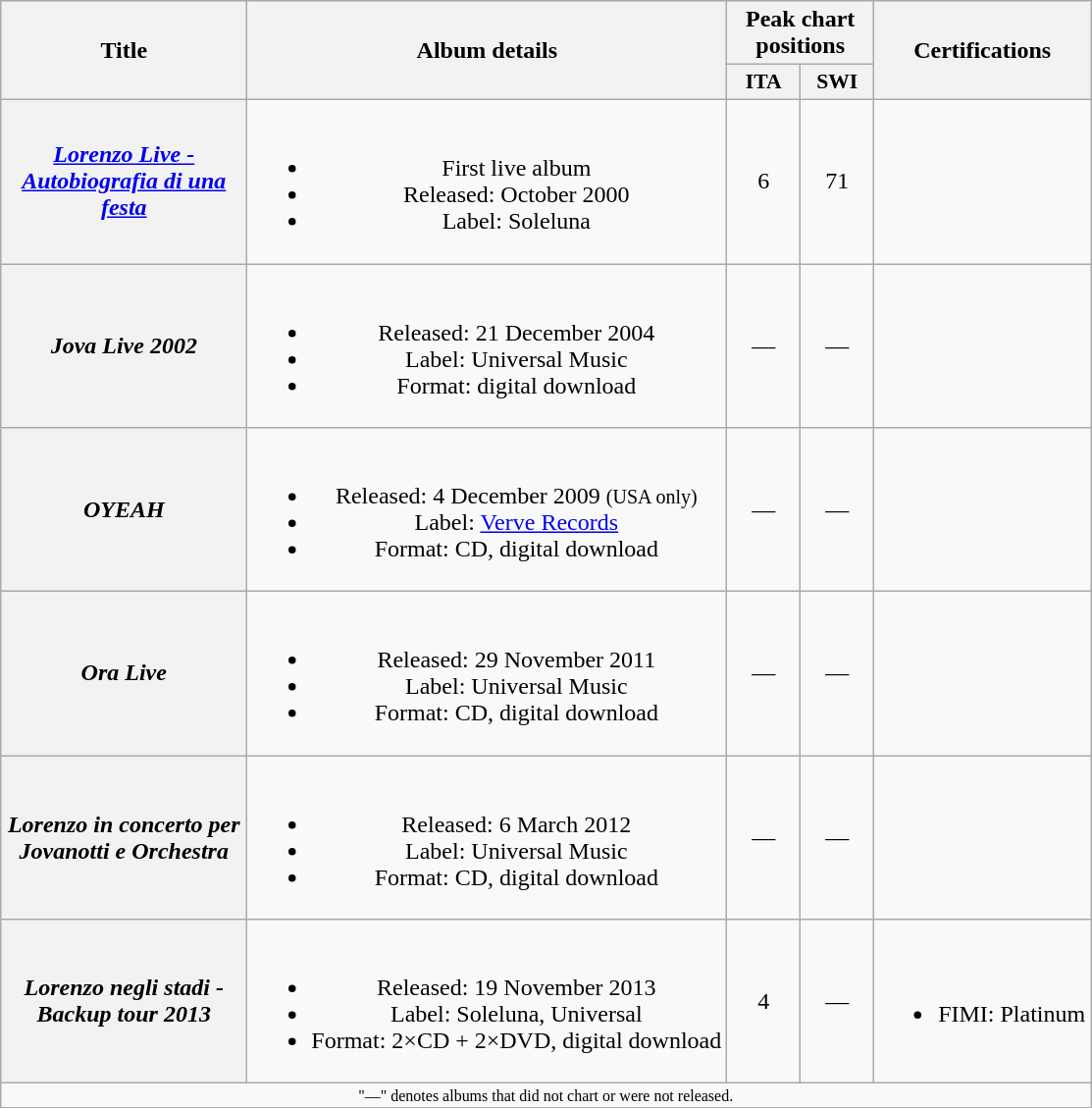<table class="wikitable plainrowheaders" style="text-align:center;" border="1">
<tr>
<th scope="col" rowspan="2" style="width:10em;">Title</th>
<th scope="col" rowspan="2">Album details</th>
<th scope="col" colspan="2">Peak chart positions</th>
<th scope="col" rowspan="2">Certifications</th>
</tr>
<tr>
<th scope="col" style="width:3em;font-size:90%;">ITA<br></th>
<th scope="col" style="width:3em;font-size:90%;">SWI<br></th>
</tr>
<tr>
<th scope="row"><em><a href='#'>Lorenzo Live - Autobiografia di una festa</a></em></th>
<td><br><ul><li>First live album</li><li>Released: October 2000</li><li>Label: Soleluna</li></ul></td>
<td align="center">6</td>
<td align="center">71</td>
<td></td>
</tr>
<tr>
<th scope="row"><em>Jova Live 2002</em></th>
<td><br><ul><li>Released: 21 December 2004</li><li>Label: Universal Music</li><li>Format: digital download</li></ul></td>
<td align="center">—</td>
<td align="center">—</td>
<td></td>
</tr>
<tr>
<th scope="row"><em>OYEAH</em></th>
<td><br><ul><li>Released: 4 December 2009 <small>(USA only)</small></li><li>Label: <a href='#'>Verve Records</a></li><li>Format: CD, digital download</li></ul></td>
<td align="center">—</td>
<td align="center">—</td>
<td></td>
</tr>
<tr>
<th scope="row"><em>Ora Live</em></th>
<td><br><ul><li>Released: 29 November 2011</li><li>Label: Universal Music</li><li>Format: CD, digital download</li></ul></td>
<td align="center">—</td>
<td align="center">—</td>
<td></td>
</tr>
<tr>
<th scope="row"><em>Lorenzo in concerto per Jovanotti e Orchestra</em></th>
<td><br><ul><li>Released: 6 March 2012</li><li>Label: Universal Music</li><li>Format: CD, digital download</li></ul></td>
<td align="center">—</td>
<td align="center">—</td>
<td></td>
</tr>
<tr>
<th scope="row"><em>Lorenzo negli stadi - Backup tour 2013</em></th>
<td><br><ul><li>Released: 19 November 2013</li><li>Label: Soleluna, Universal</li><li>Format: 2×CD + 2×DVD, digital download</li></ul></td>
<td align="center">4</td>
<td align="center">—</td>
<td><br><ul><li>FIMI: Platinum</li></ul></td>
</tr>
<tr>
<td align="center" colspan="30" style="font-size:8pt">"—" denotes albums that did not chart or were not released.</td>
</tr>
</table>
